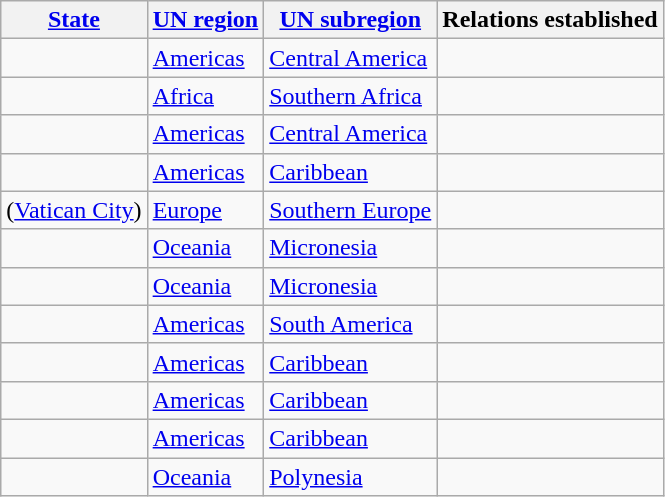<table class="wikitable sortable">
<tr>
<th scope="col"><a href='#'>State</a></th>
<th scope="col"><a href='#'>UN region</a></th>
<th scope="col"><a href='#'>UN subregion</a></th>
<th scope="col">Relations established</th>
</tr>
<tr>
<td scope="row"></td>
<td><a href='#'>Americas</a></td>
<td><a href='#'>Central America</a></td>
<td></td>
</tr>
<tr>
<td scope="row"></td>
<td><a href='#'>Africa</a></td>
<td><a href='#'>Southern Africa</a></td>
<td></td>
</tr>
<tr>
<td scope="row"></td>
<td><a href='#'>Americas</a></td>
<td><a href='#'>Central America</a></td>
<td></td>
</tr>
<tr>
<td scope="row"></td>
<td><a href='#'>Americas</a></td>
<td><a href='#'>Caribbean</a></td>
<td></td>
</tr>
<tr>
<td scope="row"> (<a href='#'>Vatican City</a>)</td>
<td><a href='#'>Europe</a></td>
<td><a href='#'>Southern Europe</a></td>
<td></td>
</tr>
<tr>
<td scope="row"></td>
<td><a href='#'>Oceania</a></td>
<td><a href='#'>Micronesia</a></td>
<td></td>
</tr>
<tr>
<td scope="row"></td>
<td><a href='#'>Oceania</a></td>
<td><a href='#'>Micronesia</a></td>
<td></td>
</tr>
<tr>
<td scope="row"></td>
<td><a href='#'>Americas</a></td>
<td><a href='#'>South America</a></td>
<td></td>
</tr>
<tr>
<td scope="row"></td>
<td><a href='#'>Americas</a></td>
<td><a href='#'>Caribbean</a></td>
<td></td>
</tr>
<tr>
<td scope="row"></td>
<td><a href='#'>Americas</a></td>
<td><a href='#'>Caribbean</a></td>
<td></td>
</tr>
<tr>
<td scope="row"></td>
<td><a href='#'>Americas</a></td>
<td><a href='#'>Caribbean</a></td>
<td></td>
</tr>
<tr>
<td scope="row"></td>
<td><a href='#'>Oceania</a></td>
<td><a href='#'>Polynesia</a></td>
<td></td>
</tr>
</table>
